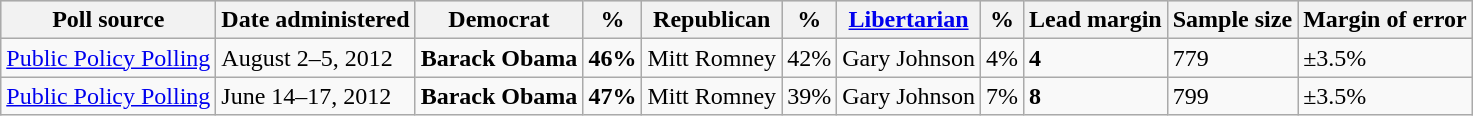<table class="wikitable">
<tr style="background:lightgrey;">
<th>Poll source</th>
<th>Date administered</th>
<th>Democrat</th>
<th>%</th>
<th>Republican</th>
<th>%</th>
<th><a href='#'>Libertarian</a></th>
<th>%</th>
<th>Lead margin</th>
<th>Sample size</th>
<th>Margin of error</th>
</tr>
<tr>
<td><a href='#'>Public Policy Polling</a></td>
<td>August 2–5, 2012</td>
<td><strong>Barack Obama</strong></td>
<td><strong>46%</strong></td>
<td>Mitt Romney</td>
<td>42%</td>
<td>Gary Johnson</td>
<td>4%</td>
<td><strong>4</strong></td>
<td>779</td>
<td>±3.5%</td>
</tr>
<tr>
<td><a href='#'>Public Policy Polling</a></td>
<td>June 14–17, 2012</td>
<td><strong>Barack Obama</strong></td>
<td><strong>47%</strong></td>
<td>Mitt Romney</td>
<td>39%</td>
<td>Gary Johnson</td>
<td>7%</td>
<td><strong>8</strong></td>
<td>799</td>
<td>±3.5%</td>
</tr>
</table>
